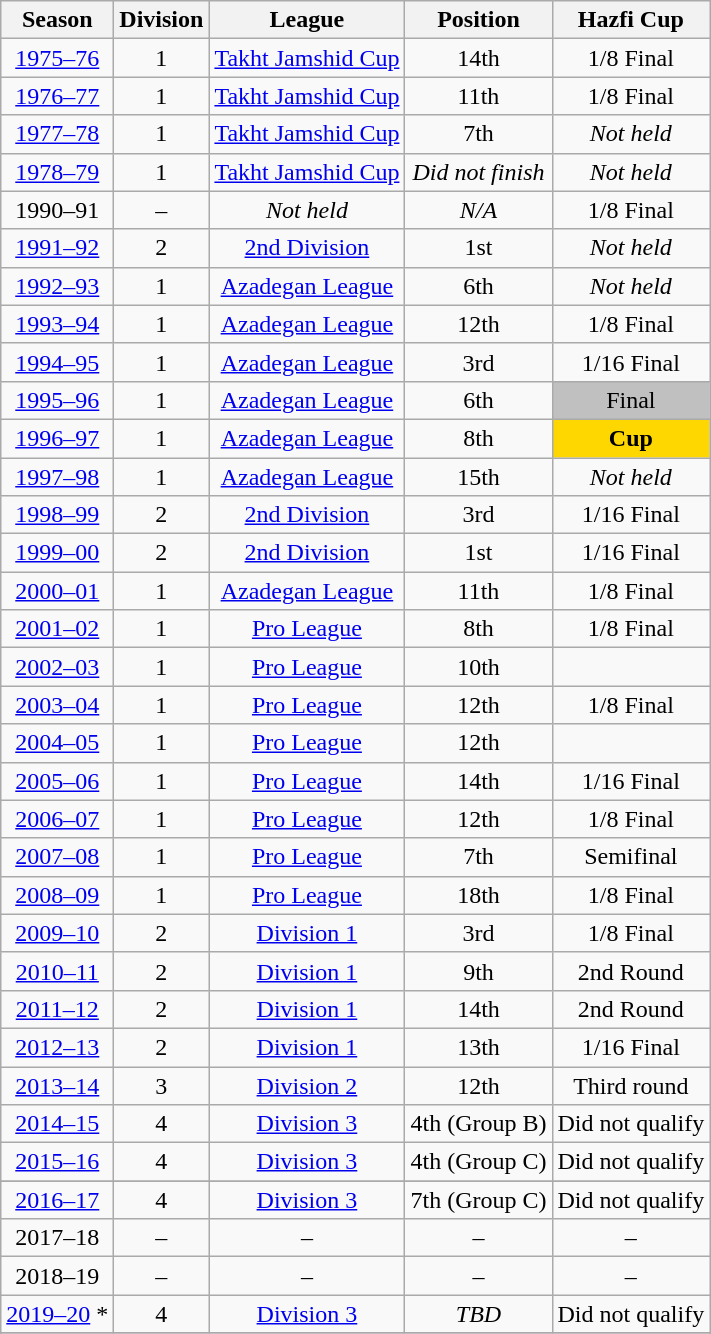<table class="wikitable">
<tr>
<th>Season</th>
<th>Division</th>
<th>League</th>
<th>Position</th>
<th>Hazfi Cup</th>
</tr>
<tr align="center">
<td><a href='#'>1975–76</a></td>
<td>1</td>
<td><a href='#'>Takht Jamshid Cup</a></td>
<td>14th</td>
<td>1/8 Final</td>
</tr>
<tr align="center">
<td><a href='#'>1976–77</a></td>
<td>1</td>
<td><a href='#'>Takht Jamshid Cup</a></td>
<td>11th</td>
<td>1/8 Final</td>
</tr>
<tr align="center">
<td><a href='#'>1977–78</a></td>
<td>1</td>
<td><a href='#'>Takht Jamshid Cup</a></td>
<td>7th</td>
<td><em>Not held</em></td>
</tr>
<tr align="center">
<td><a href='#'>1978–79</a></td>
<td>1</td>
<td><a href='#'>Takht Jamshid Cup</a></td>
<td><em>Did not finish</em></td>
<td><em>Not held</em></td>
</tr>
<tr align="center">
<td>1990–91</td>
<td>–</td>
<td><em>Not held</em></td>
<td><em>N/A</em></td>
<td>1/8 Final</td>
</tr>
<tr align="center">
<td><a href='#'>1991–92</a></td>
<td>2</td>
<td><a href='#'>2nd Division</a></td>
<td>1st </td>
<td><em>Not held</em></td>
</tr>
<tr align="center">
<td><a href='#'>1992–93</a></td>
<td>1</td>
<td><a href='#'>Azadegan League</a></td>
<td>6th</td>
<td><em>Not held</em></td>
</tr>
<tr align="center">
<td><a href='#'>1993–94</a></td>
<td>1</td>
<td><a href='#'>Azadegan League</a></td>
<td>12th</td>
<td>1/8 Final</td>
</tr>
<tr align="center">
<td><a href='#'>1994–95</a></td>
<td>1</td>
<td><a href='#'>Azadegan League</a></td>
<td>3rd</td>
<td>1/16 Final</td>
</tr>
<tr align="center">
<td><a href='#'>1995–96</a></td>
<td>1</td>
<td><a href='#'>Azadegan League</a></td>
<td>6th</td>
<td style="background:silver;">Final</td>
</tr>
<tr align="center">
<td><a href='#'>1996–97</a></td>
<td>1</td>
<td><a href='#'>Azadegan League</a></td>
<td>8th</td>
<td bgcolor=gold><strong>Cup</strong></td>
</tr>
<tr align="center">
<td><a href='#'>1997–98</a></td>
<td>1</td>
<td><a href='#'>Azadegan League</a></td>
<td>15th </td>
<td><em>Not held</em></td>
</tr>
<tr align="center">
<td><a href='#'>1998–99</a></td>
<td>2</td>
<td><a href='#'>2nd Division</a></td>
<td>3rd</td>
<td>1/16 Final</td>
</tr>
<tr align="center">
<td><a href='#'>1999–00</a></td>
<td>2</td>
<td><a href='#'>2nd Division</a></td>
<td>1st </td>
<td>1/16 Final</td>
</tr>
<tr align="center">
<td><a href='#'>2000–01</a></td>
<td>1</td>
<td><a href='#'>Azadegan League</a></td>
<td>11th</td>
<td>1/8 Final</td>
</tr>
<tr align="center">
<td><a href='#'>2001–02</a></td>
<td>1</td>
<td><a href='#'>Pro League</a></td>
<td>8th</td>
<td>1/8 Final</td>
</tr>
<tr align="center">
<td><a href='#'>2002–03</a></td>
<td>1</td>
<td><a href='#'>Pro League</a></td>
<td>10th</td>
<td></td>
</tr>
<tr align="center">
<td><a href='#'>2003–04</a></td>
<td>1</td>
<td><a href='#'>Pro League</a></td>
<td>12th</td>
<td>1/8 Final</td>
</tr>
<tr align="center">
<td><a href='#'>2004–05</a></td>
<td>1</td>
<td><a href='#'>Pro League</a></td>
<td>12th</td>
<td></td>
</tr>
<tr align="center">
<td><a href='#'>2005–06</a></td>
<td>1</td>
<td><a href='#'>Pro League</a></td>
<td>14th</td>
<td>1/16 Final</td>
</tr>
<tr align="center">
<td><a href='#'>2006–07</a></td>
<td>1</td>
<td><a href='#'>Pro League</a></td>
<td>12th</td>
<td>1/8 Final</td>
</tr>
<tr align="center">
<td><a href='#'>2007–08</a></td>
<td>1</td>
<td><a href='#'>Pro League</a></td>
<td>7th</td>
<td>Semifinal</td>
</tr>
<tr align="center">
<td><a href='#'>2008–09</a></td>
<td>1</td>
<td><a href='#'>Pro League</a></td>
<td>18th </td>
<td>1/8 Final</td>
</tr>
<tr align="center">
<td><a href='#'>2009–10</a></td>
<td>2</td>
<td><a href='#'>Division 1</a></td>
<td>3rd</td>
<td>1/8 Final</td>
</tr>
<tr align="center">
<td><a href='#'>2010–11</a></td>
<td>2</td>
<td><a href='#'>Division 1</a></td>
<td>9th</td>
<td>2nd Round</td>
</tr>
<tr align="center">
<td><a href='#'>2011–12</a></td>
<td>2</td>
<td><a href='#'>Division 1</a></td>
<td>14th</td>
<td>2nd Round</td>
</tr>
<tr align="center">
<td><a href='#'>2012–13</a></td>
<td>2</td>
<td><a href='#'>Division 1</a></td>
<td>13th </td>
<td>1/16 Final</td>
</tr>
<tr align="center">
<td><a href='#'>2013–14</a></td>
<td>3</td>
<td><a href='#'>Division 2</a></td>
<td>12th </td>
<td>Third round</td>
</tr>
<tr align="center">
<td><a href='#'>2014–15</a></td>
<td>4</td>
<td><a href='#'>Division 3</a></td>
<td>4th (Group B)</td>
<td>Did not qualify</td>
</tr>
<tr align="center">
<td><a href='#'>2015–16</a></td>
<td>4</td>
<td><a href='#'>Division 3</a></td>
<td>4th (Group C)</td>
<td>Did not qualify</td>
</tr>
<tr align="center">
</tr>
<tr align="center">
<td><a href='#'>2016–17</a></td>
<td>4</td>
<td><a href='#'>Division 3</a></td>
<td>7th (Group C)</td>
<td>Did not qualify</td>
</tr>
<tr align="center">
<td>2017–18</td>
<td>–</td>
<td>–</td>
<td>–</td>
<td>–</td>
</tr>
<tr align="center">
<td>2018–19</td>
<td>–</td>
<td>–</td>
<td>–</td>
<td>–</td>
</tr>
<tr align="center">
<td><a href='#'>2019–20</a>  *<br></td>
<td>4</td>
<td><a href='#'>Division 3</a></td>
<td><em>TBD</em></td>
<td>Did not qualify</td>
</tr>
<tr align="center">
</tr>
<tr align="center">
</tr>
</table>
